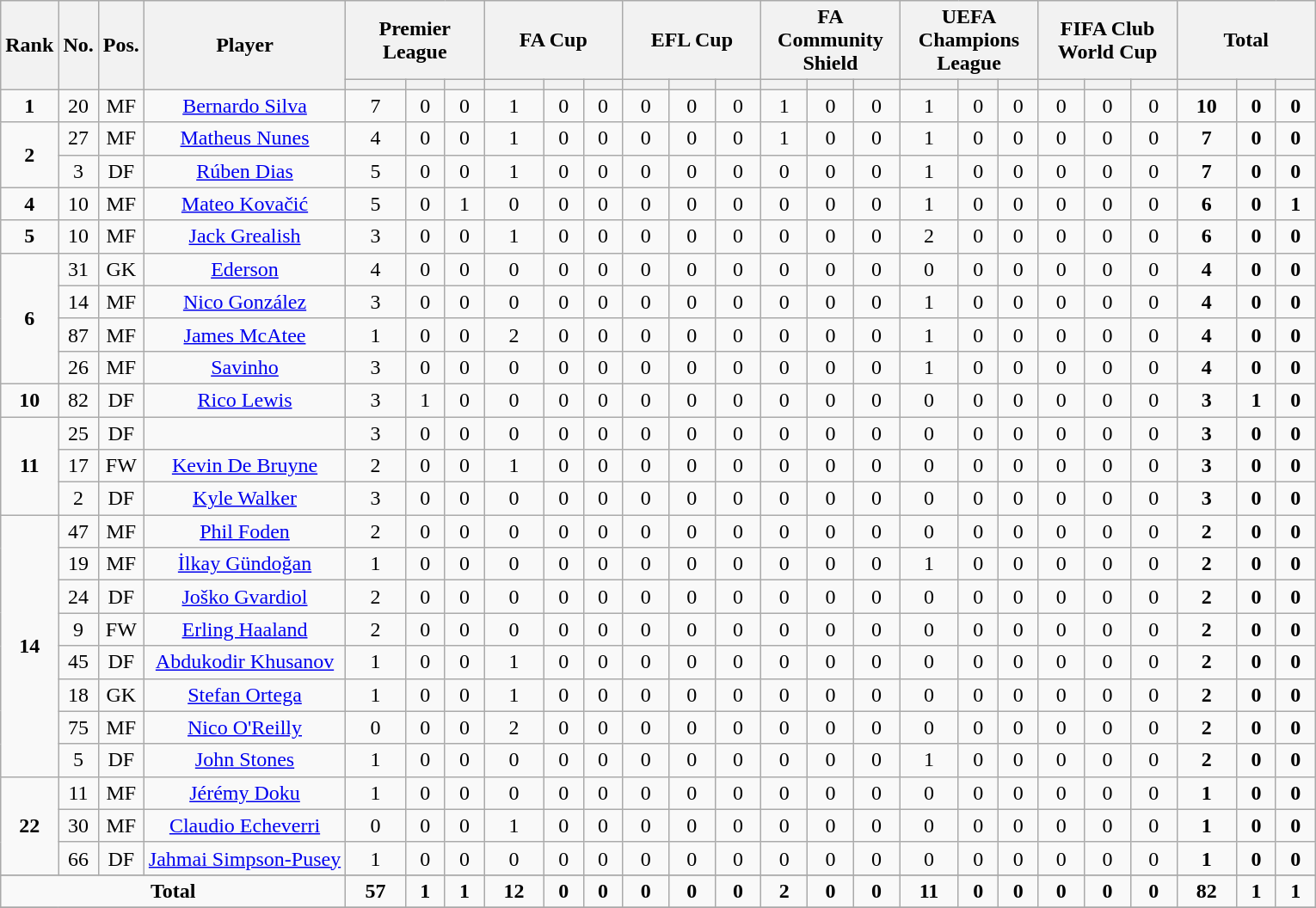<table class="wikitable sortable" style="text-align:center">
<tr>
<th rowspan="2">Rank</th>
<th rowspan="2">No.</th>
<th rowspan="2">Pos.</th>
<th rowspan="2">Player</th>
<th colspan="3" style="width:100px;">Premier League</th>
<th colspan="3" style="width:100px;">FA Cup</th>
<th colspan="3" style="width:100px;">EFL Cup</th>
<th colspan="3" style="width:100px;">FA Community Shield</th>
<th colspan="3" style="width:100px;">UEFA Champions League</th>
<th colspan="3" style="width:100px;">FIFA Club World Cup</th>
<th colspan="3" style="width:100px;">Total</th>
</tr>
<tr>
<th></th>
<th></th>
<th></th>
<th></th>
<th></th>
<th></th>
<th></th>
<th></th>
<th></th>
<th></th>
<th></th>
<th></th>
<th></th>
<th></th>
<th></th>
<th></th>
<th></th>
<th></th>
<th></th>
<th></th>
<th></th>
</tr>
<tr>
<td><strong>1</strong></td>
<td>20</td>
<td>MF</td>
<td> <a href='#'>Bernardo Silva</a></td>
<td>7</td>
<td>0</td>
<td>0</td>
<td>1</td>
<td>0</td>
<td>0</td>
<td>0</td>
<td>0</td>
<td>0</td>
<td>1</td>
<td>0</td>
<td>0</td>
<td>1</td>
<td>0</td>
<td>0</td>
<td>0</td>
<td>0</td>
<td>0</td>
<td><strong>10</strong></td>
<td><strong>0</strong></td>
<td><strong>0</strong></td>
</tr>
<tr>
<td rowspan="2"><strong>2</strong></td>
<td>27</td>
<td>MF</td>
<td> <a href='#'>Matheus Nunes</a></td>
<td>4</td>
<td>0</td>
<td>0</td>
<td>1</td>
<td>0</td>
<td>0</td>
<td>0</td>
<td>0</td>
<td>0</td>
<td>1</td>
<td>0</td>
<td>0</td>
<td>1</td>
<td>0</td>
<td>0</td>
<td>0</td>
<td>0</td>
<td>0</td>
<td><strong>7</strong></td>
<td><strong>0</strong></td>
<td><strong>0</strong></td>
</tr>
<tr>
<td>3</td>
<td>DF</td>
<td> <a href='#'>Rúben Dias</a></td>
<td>5</td>
<td>0</td>
<td>0</td>
<td>1</td>
<td>0</td>
<td>0</td>
<td>0</td>
<td>0</td>
<td>0</td>
<td>0</td>
<td>0</td>
<td>0</td>
<td>1</td>
<td>0</td>
<td>0</td>
<td>0</td>
<td>0</td>
<td>0</td>
<td><strong>7</strong></td>
<td><strong>0</strong></td>
<td><strong>0</strong></td>
</tr>
<tr>
<td><strong>4</strong></td>
<td>10</td>
<td>MF</td>
<td> <a href='#'>Mateo Kovačić</a></td>
<td>5</td>
<td>0</td>
<td>1</td>
<td>0</td>
<td>0</td>
<td>0</td>
<td>0</td>
<td>0</td>
<td>0</td>
<td>0</td>
<td>0</td>
<td>0</td>
<td>1</td>
<td>0</td>
<td>0</td>
<td>0</td>
<td>0</td>
<td>0</td>
<td><strong>6</strong></td>
<td><strong>0</strong></td>
<td><strong>1</strong></td>
</tr>
<tr>
<td><strong>5</strong></td>
<td>10</td>
<td>MF</td>
<td> <a href='#'>Jack Grealish</a></td>
<td>3</td>
<td>0</td>
<td>0</td>
<td>1</td>
<td>0</td>
<td>0</td>
<td>0</td>
<td>0</td>
<td>0</td>
<td>0</td>
<td>0</td>
<td>0</td>
<td>2</td>
<td>0</td>
<td>0</td>
<td>0</td>
<td>0</td>
<td>0</td>
<td><strong>6</strong></td>
<td><strong>0</strong></td>
<td><strong>0</strong></td>
</tr>
<tr>
<td rowspan="4"><strong>6</strong></td>
<td>31</td>
<td>GK</td>
<td> <a href='#'>Ederson</a></td>
<td>4</td>
<td>0</td>
<td>0</td>
<td>0</td>
<td>0</td>
<td>0</td>
<td>0</td>
<td>0</td>
<td>0</td>
<td>0</td>
<td>0</td>
<td>0</td>
<td>0</td>
<td>0</td>
<td>0</td>
<td>0</td>
<td>0</td>
<td>0</td>
<td><strong>4</strong></td>
<td><strong>0</strong></td>
<td><strong>0</strong></td>
</tr>
<tr>
<td>14</td>
<td>MF</td>
<td> <a href='#'>Nico González</a></td>
<td>3</td>
<td>0</td>
<td>0</td>
<td>0</td>
<td>0</td>
<td>0</td>
<td>0</td>
<td>0</td>
<td>0</td>
<td>0</td>
<td>0</td>
<td>0</td>
<td>1</td>
<td>0</td>
<td>0</td>
<td>0</td>
<td>0</td>
<td>0</td>
<td><strong>4</strong></td>
<td><strong>0</strong></td>
<td><strong>0</strong></td>
</tr>
<tr>
<td>87</td>
<td>MF</td>
<td> <a href='#'>James McAtee</a></td>
<td>1</td>
<td>0</td>
<td>0</td>
<td>2</td>
<td>0</td>
<td>0</td>
<td>0</td>
<td>0</td>
<td>0</td>
<td>0</td>
<td>0</td>
<td>0</td>
<td>1</td>
<td>0</td>
<td>0</td>
<td>0</td>
<td>0</td>
<td>0</td>
<td><strong>4</strong></td>
<td><strong>0</strong></td>
<td><strong>0</strong></td>
</tr>
<tr>
<td>26</td>
<td>MF</td>
<td> <a href='#'>Savinho</a></td>
<td>3</td>
<td>0</td>
<td>0</td>
<td>0</td>
<td>0</td>
<td>0</td>
<td>0</td>
<td>0</td>
<td>0</td>
<td>0</td>
<td>0</td>
<td>0</td>
<td>1</td>
<td>0</td>
<td>0</td>
<td>0</td>
<td>0</td>
<td>0</td>
<td><strong>4</strong></td>
<td><strong>0</strong></td>
<td><strong>0</strong></td>
</tr>
<tr>
<td><strong>10</strong></td>
<td>82</td>
<td>DF</td>
<td> <a href='#'>Rico Lewis</a></td>
<td>3</td>
<td>1</td>
<td>0</td>
<td>0</td>
<td>0</td>
<td>0</td>
<td>0</td>
<td>0</td>
<td>0</td>
<td>0</td>
<td>0</td>
<td>0</td>
<td>0</td>
<td>0</td>
<td>0</td>
<td>0</td>
<td>0</td>
<td>0</td>
<td><strong>3</strong></td>
<td><strong>1</strong></td>
<td><strong>0</strong></td>
</tr>
<tr>
<td rowspan="3"><strong>11</strong></td>
<td>25</td>
<td>DF</td>
<td> </td>
<td>3</td>
<td>0</td>
<td>0</td>
<td>0</td>
<td>0</td>
<td>0</td>
<td>0</td>
<td>0</td>
<td>0</td>
<td>0</td>
<td>0</td>
<td>0</td>
<td>0</td>
<td>0</td>
<td>0</td>
<td>0</td>
<td>0</td>
<td>0</td>
<td><strong>3</strong></td>
<td><strong>0</strong></td>
<td><strong>0</strong></td>
</tr>
<tr>
<td>17</td>
<td>FW</td>
<td> <a href='#'>Kevin De Bruyne</a></td>
<td>2</td>
<td>0</td>
<td>0</td>
<td>1</td>
<td>0</td>
<td>0</td>
<td>0</td>
<td>0</td>
<td>0</td>
<td>0</td>
<td>0</td>
<td>0</td>
<td>0</td>
<td>0</td>
<td>0</td>
<td>0</td>
<td>0</td>
<td>0</td>
<td><strong>3</strong></td>
<td><strong>0</strong></td>
<td><strong>0</strong></td>
</tr>
<tr>
<td>2</td>
<td>DF</td>
<td> <a href='#'>Kyle Walker</a></td>
<td>3</td>
<td>0</td>
<td>0</td>
<td>0</td>
<td>0</td>
<td>0</td>
<td>0</td>
<td>0</td>
<td>0</td>
<td>0</td>
<td>0</td>
<td>0</td>
<td>0</td>
<td>0</td>
<td>0</td>
<td>0</td>
<td>0</td>
<td>0</td>
<td><strong>3</strong></td>
<td><strong>0</strong></td>
<td><strong>0</strong></td>
</tr>
<tr>
<td rowspan="8"><strong>14</strong></td>
<td>47</td>
<td>MF</td>
<td> <a href='#'>Phil Foden</a></td>
<td>2</td>
<td>0</td>
<td>0</td>
<td>0</td>
<td>0</td>
<td>0</td>
<td>0</td>
<td>0</td>
<td>0</td>
<td>0</td>
<td>0</td>
<td>0</td>
<td>0</td>
<td>0</td>
<td>0</td>
<td>0</td>
<td>0</td>
<td>0</td>
<td><strong>2</strong></td>
<td><strong>0</strong></td>
<td><strong>0</strong></td>
</tr>
<tr>
<td>19</td>
<td>MF</td>
<td> <a href='#'>İlkay Gündoğan</a></td>
<td>1</td>
<td>0</td>
<td>0</td>
<td>0</td>
<td>0</td>
<td>0</td>
<td>0</td>
<td>0</td>
<td>0</td>
<td>0</td>
<td>0</td>
<td>0</td>
<td>1</td>
<td>0</td>
<td>0</td>
<td>0</td>
<td>0</td>
<td>0</td>
<td><strong>2</strong></td>
<td><strong>0</strong></td>
<td><strong>0</strong></td>
</tr>
<tr>
<td>24</td>
<td>DF</td>
<td> <a href='#'>Joško Gvardiol</a></td>
<td>2</td>
<td>0</td>
<td>0</td>
<td>0</td>
<td>0</td>
<td>0</td>
<td>0</td>
<td>0</td>
<td>0</td>
<td>0</td>
<td>0</td>
<td>0</td>
<td>0</td>
<td>0</td>
<td>0</td>
<td>0</td>
<td>0</td>
<td>0</td>
<td><strong>2</strong></td>
<td><strong>0</strong></td>
<td><strong>0</strong></td>
</tr>
<tr>
<td>9</td>
<td>FW</td>
<td> <a href='#'>Erling Haaland</a></td>
<td>2</td>
<td>0</td>
<td>0</td>
<td>0</td>
<td>0</td>
<td>0</td>
<td>0</td>
<td>0</td>
<td>0</td>
<td>0</td>
<td>0</td>
<td>0</td>
<td>0</td>
<td>0</td>
<td>0</td>
<td>0</td>
<td>0</td>
<td>0</td>
<td><strong>2</strong></td>
<td><strong>0</strong></td>
<td><strong>0</strong></td>
</tr>
<tr>
<td>45</td>
<td>DF</td>
<td> <a href='#'>Abdukodir Khusanov</a></td>
<td>1</td>
<td>0</td>
<td>0</td>
<td>1</td>
<td>0</td>
<td>0</td>
<td>0</td>
<td>0</td>
<td>0</td>
<td>0</td>
<td>0</td>
<td>0</td>
<td>0</td>
<td>0</td>
<td>0</td>
<td>0</td>
<td>0</td>
<td>0</td>
<td><strong>2</strong></td>
<td><strong>0</strong></td>
<td><strong>0</strong></td>
</tr>
<tr>
<td>18</td>
<td>GK</td>
<td> <a href='#'>Stefan Ortega</a></td>
<td>1</td>
<td>0</td>
<td>0</td>
<td>1</td>
<td>0</td>
<td>0</td>
<td>0</td>
<td>0</td>
<td>0</td>
<td>0</td>
<td>0</td>
<td>0</td>
<td>0</td>
<td>0</td>
<td>0</td>
<td>0</td>
<td>0</td>
<td>0</td>
<td><strong>2</strong></td>
<td><strong>0</strong></td>
<td><strong>0</strong></td>
</tr>
<tr>
<td>75</td>
<td>MF</td>
<td> <a href='#'>Nico O'Reilly</a></td>
<td>0</td>
<td>0</td>
<td>0</td>
<td>2</td>
<td>0</td>
<td>0</td>
<td>0</td>
<td>0</td>
<td>0</td>
<td>0</td>
<td>0</td>
<td>0</td>
<td>0</td>
<td>0</td>
<td>0</td>
<td>0</td>
<td>0</td>
<td>0</td>
<td><strong>2</strong></td>
<td><strong>0</strong></td>
<td><strong>0</strong></td>
</tr>
<tr>
<td>5</td>
<td>DF</td>
<td> <a href='#'>John Stones</a></td>
<td>1</td>
<td>0</td>
<td>0</td>
<td>0</td>
<td>0</td>
<td>0</td>
<td>0</td>
<td>0</td>
<td>0</td>
<td>0</td>
<td>0</td>
<td>0</td>
<td>1</td>
<td>0</td>
<td>0</td>
<td>0</td>
<td>0</td>
<td>0</td>
<td><strong>2</strong></td>
<td><strong>0</strong></td>
<td><strong>0</strong></td>
</tr>
<tr>
<td rowspan="3"><strong>22</strong></td>
<td>11</td>
<td>MF</td>
<td> <a href='#'>Jérémy Doku</a></td>
<td>1</td>
<td>0</td>
<td>0</td>
<td>0</td>
<td>0</td>
<td>0</td>
<td>0</td>
<td>0</td>
<td>0</td>
<td>0</td>
<td>0</td>
<td>0</td>
<td>0</td>
<td>0</td>
<td>0</td>
<td>0</td>
<td>0</td>
<td>0</td>
<td><strong>1</strong></td>
<td><strong>0</strong></td>
<td><strong>0</strong></td>
</tr>
<tr>
<td>30</td>
<td>MF</td>
<td> <a href='#'>Claudio Echeverri</a></td>
<td>0</td>
<td>0</td>
<td>0</td>
<td>1</td>
<td>0</td>
<td>0</td>
<td>0</td>
<td>0</td>
<td>0</td>
<td>0</td>
<td>0</td>
<td>0</td>
<td>0</td>
<td>0</td>
<td>0</td>
<td>0</td>
<td>0</td>
<td>0</td>
<td><strong>1</strong></td>
<td><strong>0</strong></td>
<td><strong>0</strong></td>
</tr>
<tr>
<td>66</td>
<td>DF</td>
<td> <a href='#'>Jahmai Simpson-Pusey</a></td>
<td>1</td>
<td>0</td>
<td>0</td>
<td>0</td>
<td>0</td>
<td>0</td>
<td>0</td>
<td>0</td>
<td>0</td>
<td>0</td>
<td>0</td>
<td>0</td>
<td>0</td>
<td>0</td>
<td>0</td>
<td>0</td>
<td>0</td>
<td>0</td>
<td><strong>1</strong></td>
<td><strong>0</strong></td>
<td><strong>0</strong></td>
</tr>
<tr>
</tr>
<tr class="sortbottom">
<td colspan="4"><strong>Total</strong></td>
<td><strong>57</strong></td>
<td><strong>1</strong></td>
<td><strong>1</strong></td>
<td><strong>12</strong></td>
<td><strong>0</strong></td>
<td><strong>0</strong></td>
<td><strong>0</strong></td>
<td><strong>0</strong></td>
<td><strong>0</strong></td>
<td><strong>2</strong></td>
<td><strong>0</strong></td>
<td><strong>0</strong></td>
<td><strong>11</strong></td>
<td><strong>0</strong></td>
<td><strong>0</strong></td>
<td><strong>0</strong></td>
<td><strong>0</strong></td>
<td><strong>0</strong></td>
<td><strong>82</strong></td>
<td><strong>1</strong></td>
<td><strong>1</strong></td>
</tr>
<tr>
</tr>
</table>
